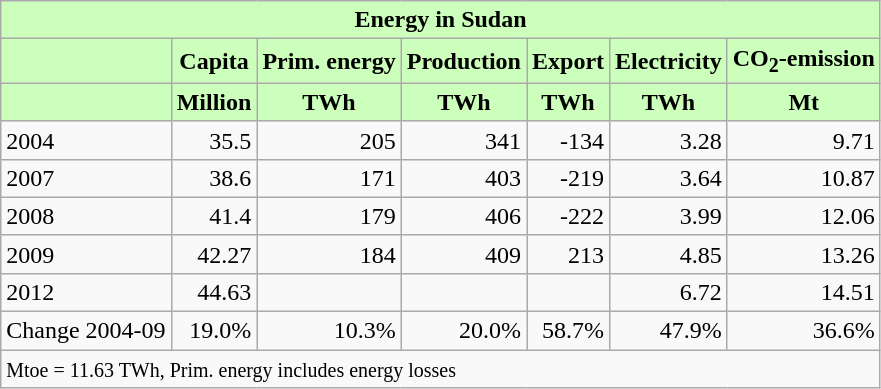<table class="wikitable">
<tr>
<th colspan="7" align="center" style="background-color: #cfb;">Energy in Sudan</th>
</tr>
<tr>
<th style="background-color: #cfb;"></th>
<th style="background-color: #cfb;">Capita</th>
<th style="background-color: #cfb;">Prim. energy</th>
<th style="background-color: #cfb;">Production</th>
<th style="background-color: #cfb;">Export</th>
<th style="background-color: #cfb;">Electricity</th>
<th style="background-color: #cfb;">CO<sub>2</sub>-emission</th>
</tr>
<tr ---->
<th style="background-color: #cfb;"></th>
<th style="background-color: #cfb;">Million</th>
<th style="background-color: #cfb;">TWh</th>
<th style="background-color: #cfb;">TWh</th>
<th style="background-color: #cfb;">TWh</th>
<th style="background-color: #cfb;">TWh</th>
<th style="background-color: #cfb;">Mt</th>
</tr>
<tr ---->
<td align="left">2004</td>
<td align="right">35.5</td>
<td align="right">205</td>
<td align="right">341</td>
<td align="right">-134</td>
<td align="right">3.28</td>
<td align="right">9.71</td>
</tr>
<tr ---->
<td align="left">2007</td>
<td align="right">38.6</td>
<td align="right">171</td>
<td align="right">403</td>
<td align="right">-219</td>
<td align="right">3.64</td>
<td align="right">10.87</td>
</tr>
<tr ---->
<td align="left">2008</td>
<td align="right">41.4</td>
<td align="right">179</td>
<td align="right">406</td>
<td align="right">-222</td>
<td align="right">3.99</td>
<td align="right">12.06</td>
</tr>
<tr ---->
<td align="left">2009</td>
<td align="right">42.27</td>
<td align="right">184</td>
<td align="right">409</td>
<td align="right">213</td>
<td align="right">4.85</td>
<td align="right">13.26</td>
</tr>
<tr ---->
<td align="left">2012</td>
<td align="right">44.63</td>
<td align="right"></td>
<td align="right"></td>
<td align="right"></td>
<td align="right">6.72</td>
<td align="right">14.51</td>
</tr>
<tr ---->
<td align="left">Change 2004-09</td>
<td align="right">19.0%</td>
<td align="right">10.3%</td>
<td align="right">20.0%</td>
<td align="right">58.7%</td>
<td align="right">47.9%</td>
<td align="right">36.6%</td>
</tr>
<tr ---->
<td align="left" colspan=7><small> Mtoe = 11.63 TWh, Prim. energy includes energy losses </small></td>
</tr>
</table>
